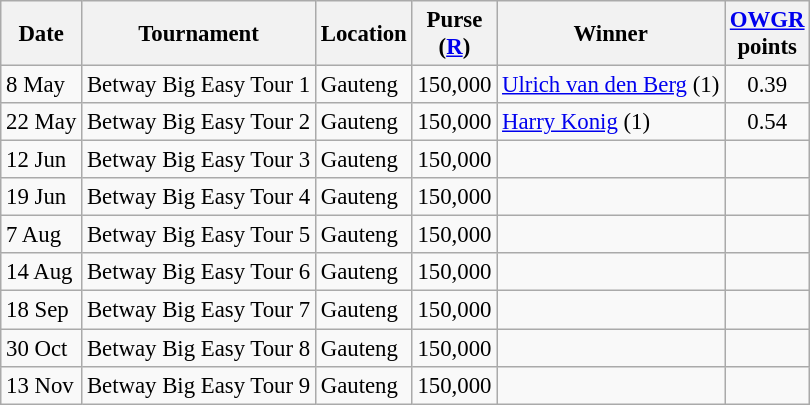<table class="wikitable" style="font-size:95%;">
<tr>
<th>Date</th>
<th>Tournament</th>
<th>Location</th>
<th>Purse<br>(<a href='#'>R</a>)</th>
<th>Winner</th>
<th><a href='#'>OWGR</a><br>points</th>
</tr>
<tr>
<td>8 May</td>
<td>Betway Big Easy Tour 1</td>
<td>Gauteng</td>
<td align=right>150,000</td>
<td> <a href='#'>Ulrich van den Berg</a> (1)</td>
<td align=center>0.39</td>
</tr>
<tr>
<td>22 May</td>
<td>Betway Big Easy Tour 2</td>
<td>Gauteng</td>
<td align=right>150,000</td>
<td> <a href='#'>Harry Konig</a> (1)</td>
<td align=center>0.54</td>
</tr>
<tr>
<td>12 Jun</td>
<td>Betway Big Easy Tour 3</td>
<td>Gauteng</td>
<td align=right>150,000</td>
<td></td>
<td align=center></td>
</tr>
<tr>
<td>19 Jun</td>
<td>Betway Big Easy Tour 4</td>
<td>Gauteng</td>
<td align=right>150,000</td>
<td></td>
<td align=center></td>
</tr>
<tr>
<td>7 Aug</td>
<td>Betway Big Easy Tour 5</td>
<td>Gauteng</td>
<td align=right>150,000</td>
<td></td>
<td align=center></td>
</tr>
<tr>
<td>14 Aug</td>
<td>Betway Big Easy Tour 6</td>
<td>Gauteng</td>
<td align=right>150,000</td>
<td></td>
<td align=center></td>
</tr>
<tr>
<td>18 Sep</td>
<td>Betway Big Easy Tour 7</td>
<td>Gauteng</td>
<td align=right>150,000</td>
<td></td>
<td align=center></td>
</tr>
<tr>
<td>30 Oct</td>
<td>Betway Big Easy Tour 8</td>
<td>Gauteng</td>
<td align=right>150,000</td>
<td></td>
<td align=center></td>
</tr>
<tr>
<td>13 Nov</td>
<td>Betway Big Easy Tour 9</td>
<td>Gauteng</td>
<td align=right>150,000</td>
<td></td>
<td align=center></td>
</tr>
</table>
